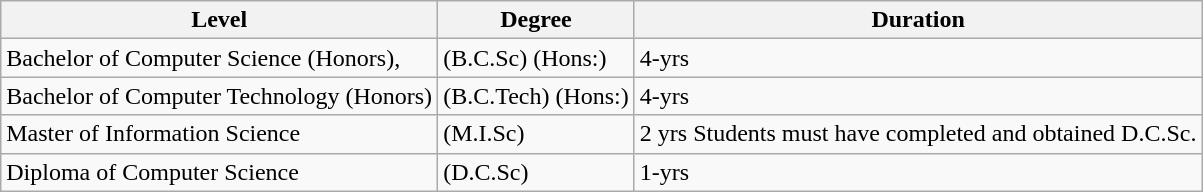<table class="wikitable">
<tr>
<th>Level</th>
<th>Degree</th>
<th>Duration</th>
</tr>
<tr>
<td>Bachelor of Computer Science (Honors),</td>
<td>(B.C.Sc) (Hons:)</td>
<td>4-yrs</td>
</tr>
<tr>
<td>Bachelor of Computer Technology (Honors)</td>
<td>(B.C.Tech) (Hons:)</td>
<td>4-yrs</td>
</tr>
<tr>
<td>Master of Information Science</td>
<td>(M.I.Sc)</td>
<td>2 yrs Students must have completed and obtained D.C.Sc.</td>
</tr>
<tr>
<td>Diploma of Computer Science</td>
<td>(D.C.Sc)</td>
<td>1-yrs</td>
</tr>
</table>
